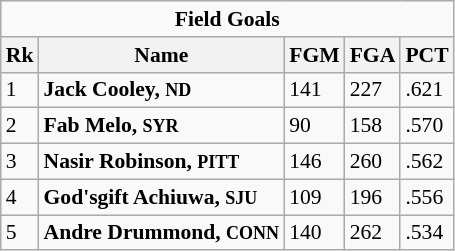<table class="wikitable" style="white-space:nowrap; font-size:90%;">
<tr>
<td colspan=5 style="text-align:center;"><strong>Field Goals</strong></td>
</tr>
<tr>
<th>Rk</th>
<th>Name</th>
<th>FGM</th>
<th>FGA</th>
<th>PCT</th>
</tr>
<tr>
<td>1</td>
<td><strong>Jack Cooley, <small>ND</small></strong></td>
<td>141</td>
<td>227</td>
<td>.621</td>
</tr>
<tr>
<td>2</td>
<td><strong>Fab Melo, <small>SYR</small></strong></td>
<td>90</td>
<td>158</td>
<td>.570</td>
</tr>
<tr>
<td>3</td>
<td><strong>Nasir Robinson, <small>PITT</small></strong></td>
<td>146</td>
<td>260</td>
<td>.562</td>
</tr>
<tr>
<td>4</td>
<td><strong>God'sgift Achiuwa, <small>SJU</small></strong></td>
<td>109</td>
<td>196</td>
<td>.556</td>
</tr>
<tr>
<td>5</td>
<td><strong>Andre Drummond, <small>CONN</small></strong></td>
<td>140</td>
<td>262</td>
<td>.534</td>
</tr>
</table>
